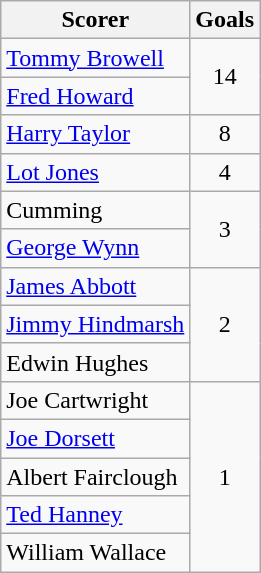<table class="wikitable">
<tr>
<th>Scorer</th>
<th>Goals</th>
</tr>
<tr>
<td> <a href='#'>Tommy Browell</a></td>
<td rowspan="2" align=center>14</td>
</tr>
<tr>
<td> <a href='#'>Fred Howard</a></td>
</tr>
<tr>
<td> <a href='#'>Harry Taylor</a></td>
<td align=center>8</td>
</tr>
<tr>
<td> <a href='#'>Lot Jones</a></td>
<td align=center>4</td>
</tr>
<tr>
<td>Cumming</td>
<td rowspan="2" align=center>3</td>
</tr>
<tr>
<td> <a href='#'>George Wynn</a></td>
</tr>
<tr>
<td> <a href='#'>James Abbott</a></td>
<td rowspan="3" align=center>2</td>
</tr>
<tr>
<td> <a href='#'>Jimmy Hindmarsh</a></td>
</tr>
<tr>
<td>Edwin Hughes</td>
</tr>
<tr>
<td>Joe Cartwright</td>
<td rowspan="5" align=center>1</td>
</tr>
<tr>
<td> <a href='#'>Joe Dorsett</a></td>
</tr>
<tr>
<td>Albert Fairclough</td>
</tr>
<tr>
<td> <a href='#'>Ted Hanney</a></td>
</tr>
<tr>
<td>William Wallace</td>
</tr>
</table>
